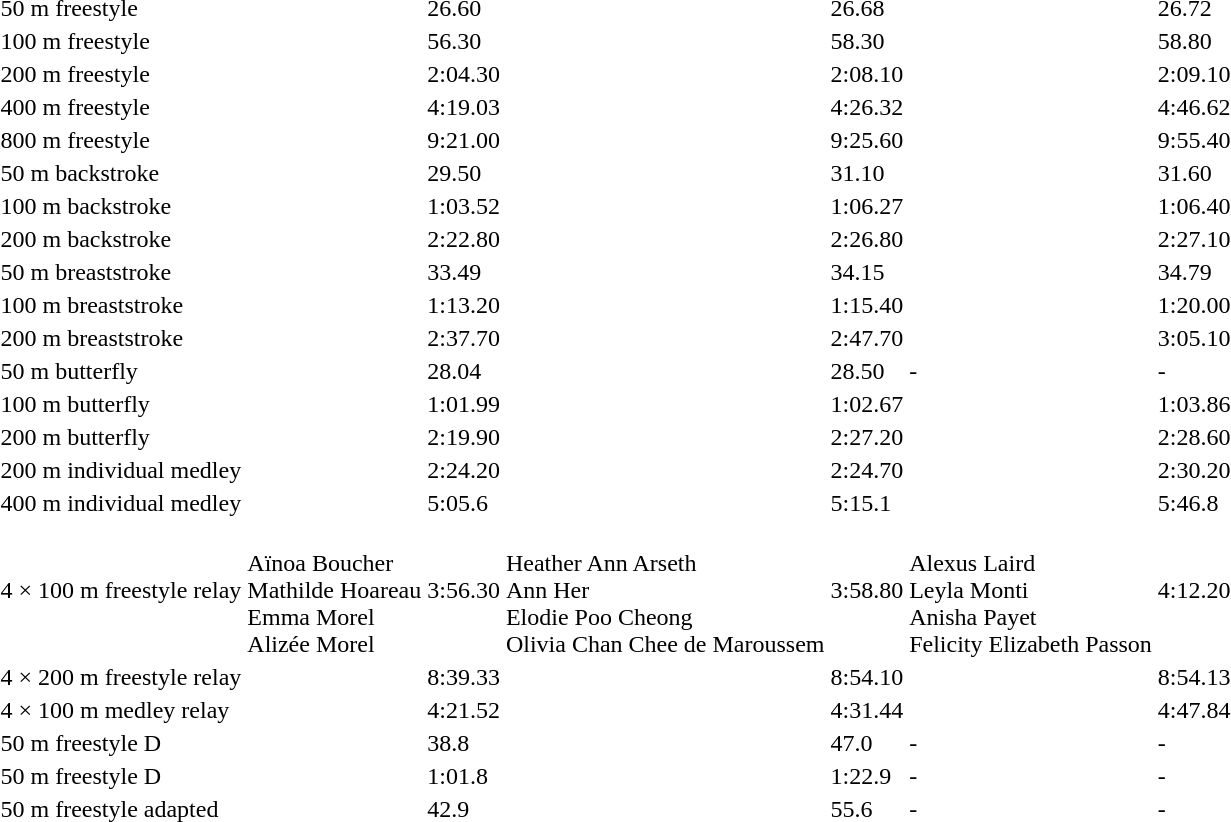<table>
<tr>
<td>50 m freestyle</td>
<td></td>
<td>26.60</td>
<td></td>
<td>26.68</td>
<td></td>
<td>26.72</td>
</tr>
<tr>
<td>100 m freestyle</td>
<td></td>
<td>56.30</td>
<td></td>
<td>58.30</td>
<td></td>
<td>58.80</td>
</tr>
<tr>
<td>200 m freestyle</td>
<td></td>
<td>2:04.30</td>
<td></td>
<td>2:08.10</td>
<td></td>
<td>2:09.10</td>
</tr>
<tr>
<td>400 m freestyle</td>
<td></td>
<td>4:19.03</td>
<td></td>
<td>4:26.32</td>
<td></td>
<td>4:46.62</td>
</tr>
<tr>
<td>800 m freestyle</td>
<td></td>
<td>9:21.00</td>
<td></td>
<td>9:25.60</td>
<td></td>
<td>9:55.40</td>
</tr>
<tr>
<td>50 m backstroke</td>
<td></td>
<td>29.50</td>
<td></td>
<td>31.10</td>
<td></td>
<td>31.60</td>
</tr>
<tr>
<td>100 m backstroke</td>
<td></td>
<td>1:03.52</td>
<td></td>
<td>1:06.27</td>
<td></td>
<td>1:06.40</td>
</tr>
<tr>
<td>200 m backstroke</td>
<td></td>
<td>2:22.80</td>
<td></td>
<td>2:26.80</td>
<td></td>
<td>2:27.10</td>
</tr>
<tr>
<td>50 m breaststroke</td>
<td></td>
<td>33.49</td>
<td></td>
<td>34.15</td>
<td></td>
<td>34.79</td>
</tr>
<tr>
<td>100 m breaststroke</td>
<td></td>
<td>1:13.20</td>
<td></td>
<td>1:15.40</td>
<td></td>
<td>1:20.00</td>
</tr>
<tr>
<td>200 m breaststroke</td>
<td></td>
<td>2:37.70</td>
<td></td>
<td>2:47.70</td>
<td></td>
<td>3:05.10</td>
</tr>
<tr>
<td rowspan=2>50 m butterfly</td>
<td rowspan=2></td>
<td rowspan=2>28.04</td>
<td></td>
<td rowspan=2>28.50</td>
<td rowspan=2>-</td>
<td rowspan=2>-</td>
</tr>
<tr>
<td></td>
</tr>
<tr>
<td>100 m butterfly</td>
<td></td>
<td>1:01.99</td>
<td></td>
<td>1:02.67</td>
<td></td>
<td>1:03.86</td>
</tr>
<tr>
<td>200 m butterfly</td>
<td></td>
<td>2:19.90</td>
<td></td>
<td>2:27.20</td>
<td></td>
<td>2:28.60</td>
</tr>
<tr>
<td>200 m individual medley</td>
<td></td>
<td>2:24.20</td>
<td></td>
<td>2:24.70</td>
<td></td>
<td>2:30.20</td>
</tr>
<tr>
<td>400 m individual medley</td>
<td></td>
<td>5:05.6</td>
<td></td>
<td>5:15.1</td>
<td></td>
<td>5:46.8</td>
</tr>
<tr>
<td>4 × 100 m freestyle relay</td>
<td><br>Aïnoa Boucher<br>Mathilde Hoareau<br>Emma Morel<br>Alizée Morel</td>
<td>3:56.30</td>
<td><br>Heather Ann Arseth<br>Ann Her<br>Elodie Poo Cheong<br>Olivia Chan Chee de Maroussem</td>
<td>3:58.80</td>
<td><br>Alexus Laird<br>Leyla Monti<br>Anisha Payet<br>Felicity Elizabeth Passon</td>
<td>4:12.20</td>
</tr>
<tr>
<td>4 × 200 m freestyle relay</td>
<td></td>
<td>8:39.33</td>
<td></td>
<td>8:54.10</td>
<td></td>
<td>8:54.13</td>
</tr>
<tr>
<td>4 × 100 m medley relay</td>
<td></td>
<td>4:21.52</td>
<td></td>
<td>4:31.44</td>
<td></td>
<td>4:47.84</td>
</tr>
<tr>
<td>50 m freestyle D</td>
<td></td>
<td>38.8</td>
<td></td>
<td>47.0</td>
<td>-</td>
<td>-</td>
</tr>
<tr>
<td>50 m freestyle D</td>
<td></td>
<td>1:01.8</td>
<td></td>
<td>1:22.9</td>
<td>-</td>
<td>-</td>
</tr>
<tr>
<td>50 m freestyle adapted</td>
<td></td>
<td>42.9</td>
<td></td>
<td>55.6</td>
<td>-</td>
<td>-</td>
</tr>
</table>
